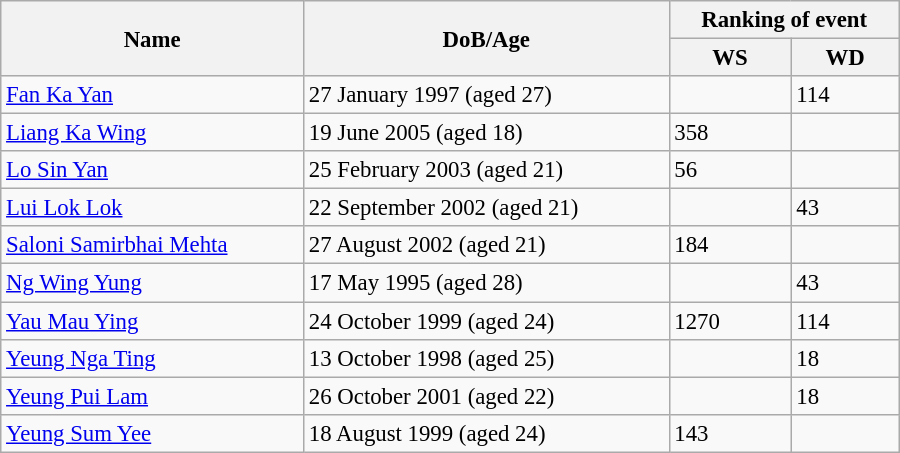<table class="wikitable" style="width:600px; font-size:95%;">
<tr>
<th rowspan="2" align="left">Name</th>
<th rowspan="2" align="left">DoB/Age</th>
<th colspan="2" align="center">Ranking of event</th>
</tr>
<tr>
<th align="center">WS</th>
<th align="center">WD</th>
</tr>
<tr>
<td align="left"><a href='#'>Fan Ka Yan</a></td>
<td align="left">27 January 1997 (aged 27)</td>
<td></td>
<td>114</td>
</tr>
<tr>
<td align="left"><a href='#'>Liang Ka Wing</a></td>
<td align="left">19 June 2005 (aged 18)</td>
<td>358</td>
<td></td>
</tr>
<tr>
<td align="left"><a href='#'>Lo Sin Yan</a></td>
<td align="left">25 February 2003 (aged 21)</td>
<td>56</td>
<td></td>
</tr>
<tr>
<td align="left"><a href='#'>Lui Lok Lok</a></td>
<td align="left">22 September 2002 (aged 21)</td>
<td></td>
<td>43</td>
</tr>
<tr>
<td align="left"><a href='#'>Saloni Samirbhai Mehta</a></td>
<td align="left">27 August 2002 (aged 21)</td>
<td>184</td>
<td></td>
</tr>
<tr>
<td align="left"><a href='#'>Ng Wing Yung</a></td>
<td align="left">17 May 1995 (aged 28)</td>
<td></td>
<td>43</td>
</tr>
<tr>
<td align="left"><a href='#'>Yau Mau Ying</a></td>
<td align="left">24 October 1999 (aged 24)</td>
<td>1270</td>
<td>114</td>
</tr>
<tr>
<td align="left"><a href='#'>Yeung Nga Ting</a></td>
<td align="left">13 October 1998 (aged 25)</td>
<td></td>
<td>18</td>
</tr>
<tr>
<td align="left"><a href='#'>Yeung Pui Lam</a></td>
<td align="left">26 October 2001 (aged 22)</td>
<td></td>
<td>18</td>
</tr>
<tr>
<td align="left"><a href='#'>Yeung Sum Yee</a></td>
<td align="left">18 August 1999 (aged 24)</td>
<td>143</td>
<td></td>
</tr>
</table>
